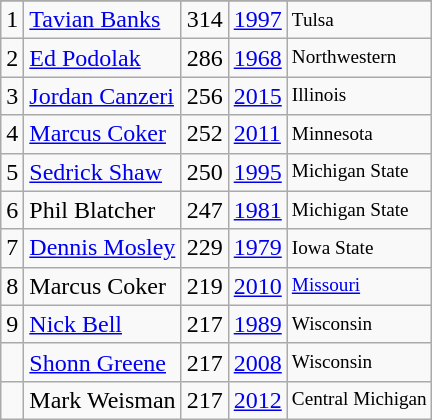<table class="wikitable">
<tr>
</tr>
<tr>
<td>1</td>
<td><a href='#'>Tavian Banks</a></td>
<td>314</td>
<td><a href='#'>1997</a></td>
<td style="font-size:80%;">Tulsa</td>
</tr>
<tr>
<td>2</td>
<td><a href='#'>Ed Podolak</a></td>
<td>286</td>
<td><a href='#'>1968</a></td>
<td style="font-size:80%;">Northwestern</td>
</tr>
<tr>
<td>3</td>
<td><a href='#'>Jordan Canzeri</a></td>
<td>256</td>
<td><a href='#'>2015</a></td>
<td style="font-size:80%;">Illinois</td>
</tr>
<tr>
<td>4</td>
<td><a href='#'>Marcus Coker</a></td>
<td>252</td>
<td><a href='#'>2011</a></td>
<td style="font-size:80%;">Minnesota</td>
</tr>
<tr>
<td>5</td>
<td><a href='#'>Sedrick Shaw</a></td>
<td>250</td>
<td><a href='#'>1995</a></td>
<td style="font-size:80%;">Michigan State</td>
</tr>
<tr>
<td>6</td>
<td>Phil Blatcher</td>
<td>247</td>
<td><a href='#'>1981</a></td>
<td style="font-size:80%;">Michigan State</td>
</tr>
<tr>
<td>7</td>
<td><a href='#'>Dennis Mosley</a></td>
<td>229</td>
<td><a href='#'>1979</a></td>
<td style="font-size:80%;">Iowa State</td>
</tr>
<tr>
<td>8</td>
<td>Marcus Coker</td>
<td>219</td>
<td><a href='#'>2010</a></td>
<td style="font-size:80%;"><a href='#'>Missouri</a></td>
</tr>
<tr>
<td>9</td>
<td><a href='#'>Nick Bell</a></td>
<td>217</td>
<td><a href='#'>1989</a></td>
<td style="font-size:80%;">Wisconsin</td>
</tr>
<tr>
<td></td>
<td><a href='#'>Shonn Greene</a></td>
<td>217</td>
<td><a href='#'>2008</a></td>
<td style="font-size:80%;">Wisconsin</td>
</tr>
<tr>
<td></td>
<td>Mark Weisman</td>
<td>217</td>
<td><a href='#'>2012</a></td>
<td style="font-size:80%;">Central Michigan</td>
</tr>
</table>
